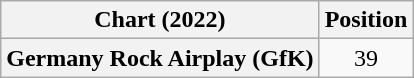<table class="wikitable sortable plainrowheaders" style="text-align:center">
<tr>
<th scope="col">Chart (2022)</th>
<th scope="col">Position</th>
</tr>
<tr>
<th scope="row">Germany Rock Airplay (GfK)</th>
<td>39</td>
</tr>
</table>
